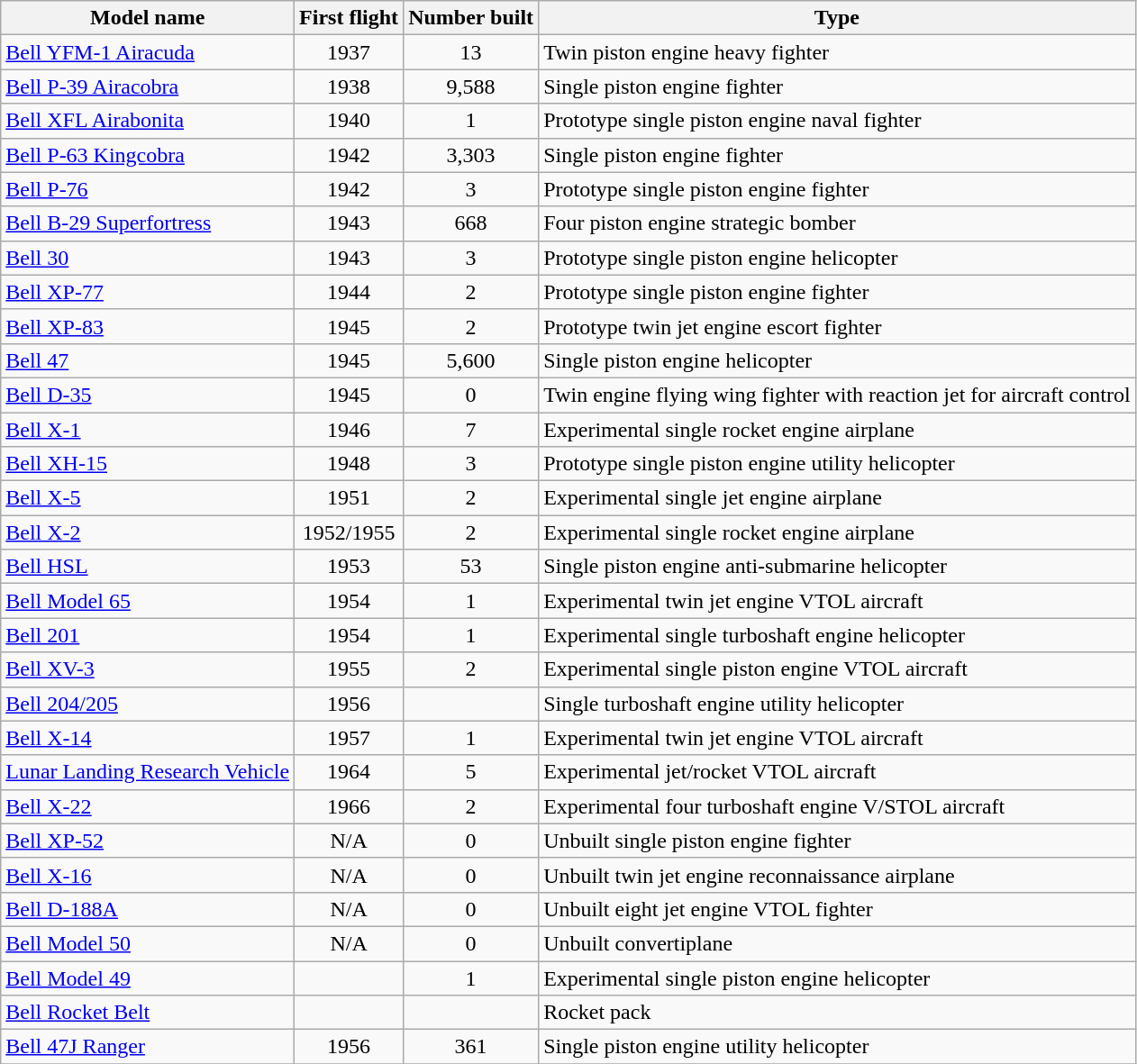<table class="wikitable sortable">
<tr>
<th>Model name</th>
<th>First flight</th>
<th>Number built</th>
<th>Type</th>
</tr>
<tr>
<td align=left><a href='#'>Bell YFM-1 Airacuda</a></td>
<td align=center>1937</td>
<td align=center>13</td>
<td align=left>Twin piston engine heavy fighter</td>
</tr>
<tr>
<td align=left><a href='#'>Bell P-39 Airacobra</a></td>
<td align=center>1938</td>
<td align=center>9,588</td>
<td align=left>Single piston engine fighter</td>
</tr>
<tr>
<td align=left><a href='#'>Bell XFL Airabonita</a></td>
<td align=center>1940</td>
<td align=center>1</td>
<td align=left>Prototype single piston engine naval fighter</td>
</tr>
<tr>
<td align=left><a href='#'>Bell P-63 Kingcobra</a></td>
<td align=center>1942</td>
<td align=center>3,303</td>
<td align=left>Single piston engine fighter</td>
</tr>
<tr>
<td align=left><a href='#'>Bell P-76</a></td>
<td align=center>1942</td>
<td align=center>3</td>
<td align=left>Prototype single piston engine fighter</td>
</tr>
<tr>
<td align=left><a href='#'>Bell B-29 Superfortress</a></td>
<td align=center>1943</td>
<td align=center>668</td>
<td align=left>Four piston engine strategic bomber</td>
</tr>
<tr>
<td align=left><a href='#'>Bell 30</a></td>
<td align=center>1943</td>
<td align=center>3</td>
<td align=left>Prototype single piston engine helicopter</td>
</tr>
<tr>
<td align=left><a href='#'>Bell XP-77</a></td>
<td align=center>1944</td>
<td align=center>2</td>
<td align=left>Prototype single piston engine fighter</td>
</tr>
<tr>
<td align=left><a href='#'>Bell XP-83</a></td>
<td align=center>1945</td>
<td align=center>2</td>
<td align=left>Prototype twin jet engine escort fighter</td>
</tr>
<tr>
<td align=left><a href='#'>Bell 47</a></td>
<td align=center>1945</td>
<td align=center>5,600</td>
<td align=left>Single piston engine helicopter</td>
</tr>
<tr>
<td align=left><a href='#'>Bell D-35</a></td>
<td align=center>1945</td>
<td align=center>0</td>
<td align=left>Twin engine flying wing fighter with reaction jet for aircraft control</td>
</tr>
<tr>
<td align=left><a href='#'>Bell X-1</a></td>
<td align=center>1946</td>
<td align=center>7</td>
<td align=left>Experimental single rocket engine airplane</td>
</tr>
<tr>
<td align=left><a href='#'>Bell XH-15</a></td>
<td align=center>1948</td>
<td align=center>3</td>
<td align=left>Prototype single piston engine utility helicopter</td>
</tr>
<tr>
<td align=left><a href='#'>Bell X-5</a></td>
<td align=center>1951</td>
<td align=center>2</td>
<td align=left>Experimental single jet engine airplane</td>
</tr>
<tr>
<td align=left><a href='#'>Bell X-2</a></td>
<td align=center>1952/1955</td>
<td align=center>2</td>
<td align=left>Experimental single rocket engine airplane</td>
</tr>
<tr>
<td align=left><a href='#'>Bell HSL</a></td>
<td align=center>1953</td>
<td align=center>53</td>
<td align=left>Single piston engine anti-submarine helicopter</td>
</tr>
<tr>
<td align=left><a href='#'>Bell Model 65</a></td>
<td align=center>1954</td>
<td align=center>1</td>
<td align=left>Experimental twin jet engine VTOL aircraft</td>
</tr>
<tr>
<td align=left><a href='#'>Bell 201</a></td>
<td align=center>1954</td>
<td align=center>1</td>
<td align=left>Experimental single turboshaft engine helicopter</td>
</tr>
<tr>
<td align=left><a href='#'>Bell XV-3</a></td>
<td align=center>1955</td>
<td align=center>2</td>
<td align=left>Experimental single piston engine VTOL aircraft</td>
</tr>
<tr>
<td align=left><a href='#'>Bell 204/205</a></td>
<td align=center>1956</td>
<td align=center></td>
<td align=left>Single turboshaft engine utility helicopter</td>
</tr>
<tr>
<td align=left><a href='#'>Bell X-14</a></td>
<td align=center>1957</td>
<td align=center>1</td>
<td align=left>Experimental twin jet engine VTOL aircraft</td>
</tr>
<tr>
<td align=left><a href='#'>Lunar Landing Research Vehicle</a></td>
<td align=center>1964</td>
<td align=center>5</td>
<td align=left>Experimental jet/rocket VTOL aircraft</td>
</tr>
<tr>
<td align=left><a href='#'>Bell X-22</a></td>
<td align=center>1966</td>
<td align=center>2</td>
<td align=left>Experimental four turboshaft engine V/STOL aircraft</td>
</tr>
<tr>
<td align=left><a href='#'>Bell XP-52</a></td>
<td align=center>N/A</td>
<td align=center>0</td>
<td align=left>Unbuilt single piston engine fighter</td>
</tr>
<tr>
<td align=left><a href='#'>Bell X-16</a></td>
<td align=center>N/A</td>
<td align=center>0</td>
<td align=left>Unbuilt twin jet engine reconnaissance airplane</td>
</tr>
<tr>
<td align=left><a href='#'>Bell D-188A</a></td>
<td align=center>N/A</td>
<td align=center>0</td>
<td align=left>Unbuilt eight jet engine VTOL fighter</td>
</tr>
<tr>
<td align=left><a href='#'>Bell Model 50</a></td>
<td align=center>N/A</td>
<td align=center>0</td>
<td align=left>Unbuilt convertiplane</td>
</tr>
<tr>
<td align=left><a href='#'>Bell Model 49</a></td>
<td align=center></td>
<td align=center>1</td>
<td align=left>Experimental single piston engine helicopter</td>
</tr>
<tr>
<td align=left><a href='#'>Bell Rocket Belt</a></td>
<td align=center></td>
<td align=center></td>
<td align=left>Rocket pack</td>
</tr>
<tr>
<td align=left><a href='#'>Bell 47J Ranger</a></td>
<td align=center>1956</td>
<td align=center>361</td>
<td align=left>Single piston engine utility helicopter</td>
</tr>
<tr>
</tr>
</table>
